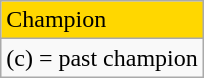<table class="wikitable">
<tr style="background:gold">
<td>Champion</td>
</tr>
<tr>
<td>(c) = past champion</td>
</tr>
</table>
